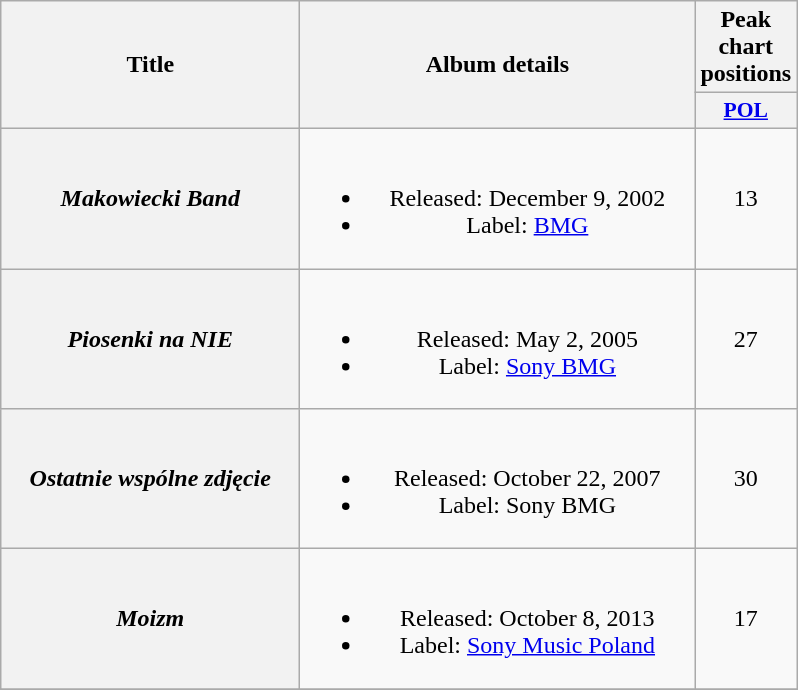<table class="wikitable plainrowheaders" style="text-align:center;" border="1">
<tr>
<th scope="col" rowspan="2" style="width:12em;">Title</th>
<th scope="col" rowspan="2" style="width:16em;">Album details</th>
<th scope="col" colspan="1">Peak chart positions</th>
</tr>
<tr>
<th scope="col" style="width:3em;font-size:90%;"><a href='#'>POL</a><br></th>
</tr>
<tr>
<th scope="row"><em>Makowiecki Band</em></th>
<td><br><ul><li>Released: December 9, 2002</li><li>Label: <a href='#'>BMG</a></li></ul></td>
<td>13</td>
</tr>
<tr>
<th scope="row"><em>Piosenki na NIE</em></th>
<td><br><ul><li>Released: May 2, 2005</li><li>Label: <a href='#'>Sony BMG</a></li></ul></td>
<td>27</td>
</tr>
<tr>
<th scope="row"><em>Ostatnie wspólne zdjęcie</em></th>
<td><br><ul><li>Released: October 22, 2007</li><li>Label: Sony BMG</li></ul></td>
<td>30</td>
</tr>
<tr>
<th scope="row"><em>Moizm</em></th>
<td><br><ul><li>Released: October 8, 2013</li><li>Label: <a href='#'>Sony Music Poland</a></li></ul></td>
<td>17</td>
</tr>
<tr>
</tr>
</table>
